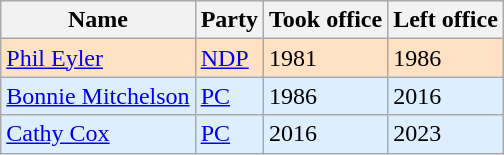<table class="wikitable">
<tr>
<th>Name</th>
<th>Party</th>
<th>Took office</th>
<th>Left office</th>
</tr>
<tr bgcolor=#FFE1C4>
<td><a href='#'>Phil Eyler</a></td>
<td><a href='#'>NDP</a></td>
<td>1981</td>
<td>1986</td>
</tr>
<tr bgcolor=#DDEEFF>
<td><a href='#'>Bonnie Mitchelson</a></td>
<td><a href='#'>PC</a></td>
<td>1986</td>
<td>2016</td>
</tr>
<tr bgcolor=#DDEEFF>
<td><a href='#'>Cathy Cox</a></td>
<td><a href='#'>PC</a></td>
<td>2016</td>
<td>2023</td>
</tr>
</table>
